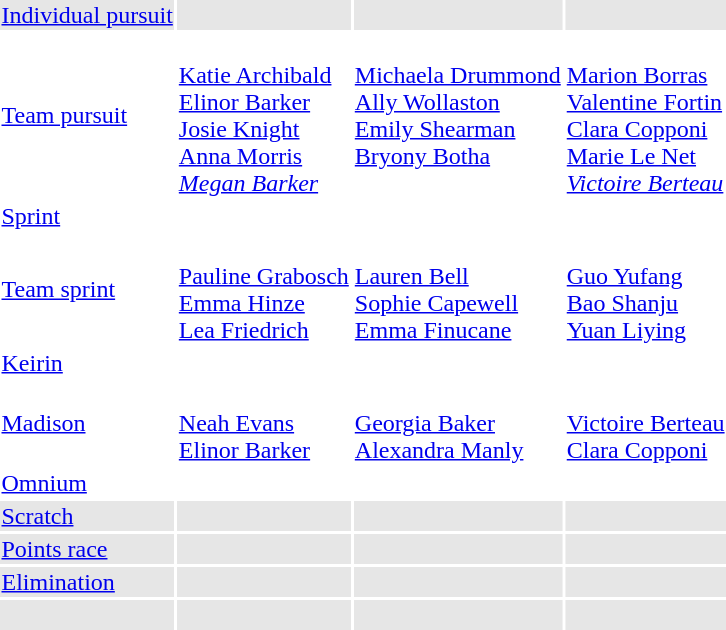<table>
<tr bgcolor="#e6e6e6">
<td><a href='#'>Individual pursuit</a><br></td>
<td></td>
<td></td>
<td></td>
</tr>
<tr>
<td><a href='#'>Team pursuit</a><br></td>
<td valign=top><br><a href='#'>Katie Archibald</a><br><a href='#'>Elinor Barker</a><br><a href='#'>Josie Knight</a><br><a href='#'>Anna Morris</a><br><em><a href='#'>Megan Barker</a></em></td>
<td valign=top><br><a href='#'>Michaela Drummond</a><br><a href='#'>Ally Wollaston</a><br><a href='#'>Emily Shearman</a><br><a href='#'>Bryony Botha</a></td>
<td valign=top><br><a href='#'>Marion Borras</a><br><a href='#'>Valentine Fortin</a><br><a href='#'>Clara Copponi</a><br><a href='#'>Marie Le Net</a><br><em><a href='#'>Victoire Berteau</a></em></td>
</tr>
<tr>
<td><a href='#'>Sprint</a><br></td>
<td></td>
<td></td>
<td></td>
</tr>
<tr>
<td><a href='#'>Team sprint</a><br></td>
<td><br><a href='#'>Pauline Grabosch</a><br><a href='#'>Emma Hinze</a><br><a href='#'>Lea Friedrich</a></td>
<td><br><a href='#'>Lauren Bell</a><br><a href='#'>Sophie Capewell</a><br><a href='#'>Emma Finucane</a></td>
<td><br><a href='#'>Guo Yufang</a><br><a href='#'>Bao Shanju</a><br><a href='#'>Yuan Liying</a></td>
</tr>
<tr>
<td><a href='#'>Keirin</a><br></td>
<td></td>
<td></td>
<td></td>
</tr>
<tr>
<td><a href='#'>Madison</a><br></td>
<td valign=top><br><a href='#'>Neah Evans</a><br><a href='#'>Elinor Barker</a></td>
<td valign=top><br><a href='#'>Georgia Baker</a><br><a href='#'>Alexandra Manly</a></td>
<td valign=top><br><a href='#'>Victoire Berteau</a><br><a href='#'>Clara Copponi</a></td>
</tr>
<tr>
<td><a href='#'>Omnium</a><br></td>
<td></td>
<td></td>
<td></td>
</tr>
<tr bgcolor="#e6e6e6">
<td><a href='#'>Scratch</a><br></td>
<td></td>
<td></td>
<td></td>
</tr>
<tr bgcolor="#e6e6e6">
<td><a href='#'>Points race</a><br></td>
<td></td>
<td></td>
<td></td>
</tr>
<tr bgcolor="#e6e6e6">
<td><a href='#'>Elimination</a><br></td>
<td></td>
<td></td>
<td></td>
</tr>
<tr bgcolor="#e6e6e6">
<td><br></td>
<td></td>
<td></td>
<td></td>
</tr>
</table>
